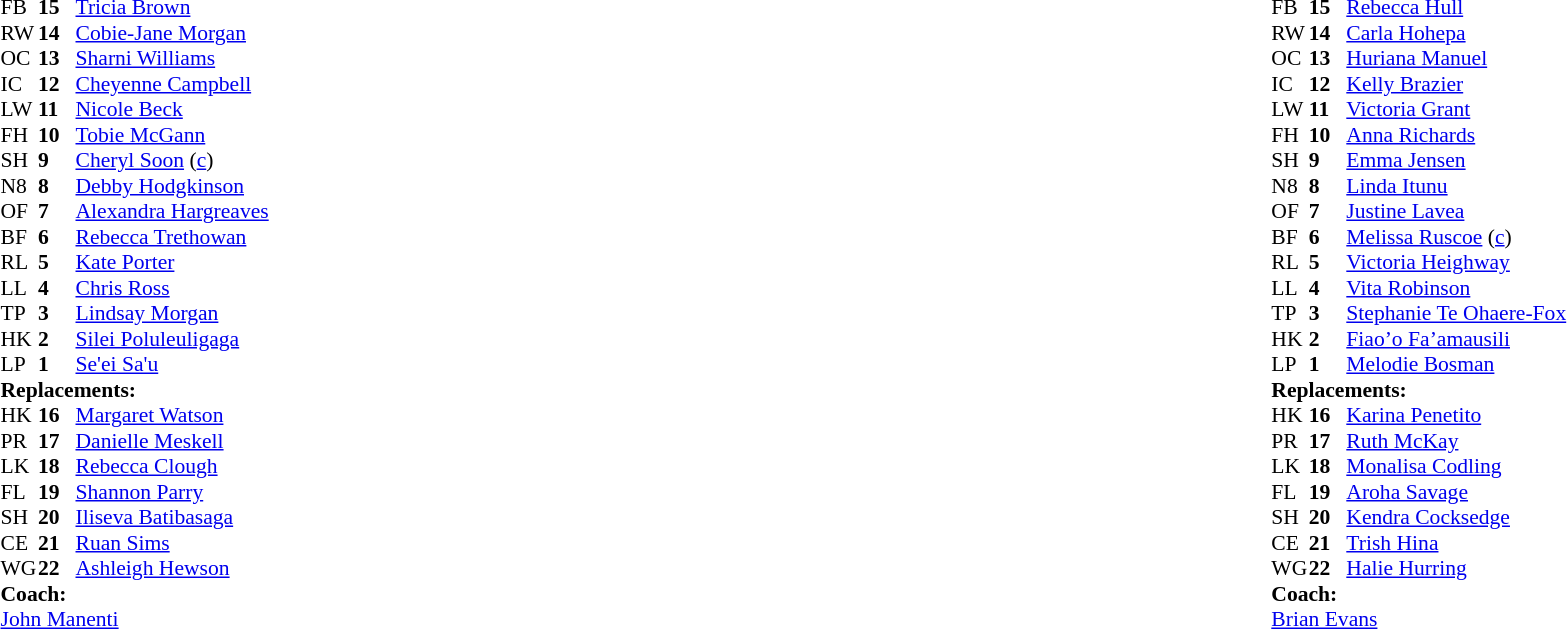<table style="width:100%">
<tr>
<td style="vertical-align:top; width:50%"><br><table style="font-size: 90%" cellspacing="0" cellpadding="0">
<tr>
<th width="25"></th>
<th width="25"></th>
</tr>
<tr>
<td>FB</td>
<td><strong>15</strong></td>
<td><a href='#'>Tricia Brown</a></td>
</tr>
<tr>
<td>RW</td>
<td><strong>14</strong></td>
<td><a href='#'>Cobie-Jane Morgan</a></td>
<td></td>
</tr>
<tr>
<td>OC</td>
<td><strong>13</strong></td>
<td><a href='#'>Sharni Williams</a></td>
<td></td>
<td></td>
<td></td>
<td></td>
</tr>
<tr>
<td>IC</td>
<td><strong>12</strong></td>
<td><a href='#'>Cheyenne Campbell</a></td>
</tr>
<tr>
<td>LW</td>
<td><strong>11</strong></td>
<td><a href='#'>Nicole Beck</a></td>
</tr>
<tr>
<td>FH</td>
<td><strong>10</strong></td>
<td><a href='#'>Tobie McGann</a></td>
<td></td>
<td></td>
</tr>
<tr>
<td>SH</td>
<td><strong>9</strong></td>
<td><a href='#'>Cheryl Soon</a> (<a href='#'>c</a>)</td>
<td></td>
<td></td>
</tr>
<tr>
<td>N8</td>
<td><strong>8</strong></td>
<td><a href='#'>Debby Hodgkinson</a></td>
</tr>
<tr>
<td>OF</td>
<td><strong>7</strong></td>
<td><a href='#'>Alexandra Hargreaves</a></td>
<td></td>
<td></td>
</tr>
<tr>
<td>BF</td>
<td><strong>6</strong></td>
<td><a href='#'>Rebecca Trethowan</a></td>
</tr>
<tr>
<td>RL</td>
<td><strong>5</strong></td>
<td><a href='#'>Kate Porter</a></td>
<td></td>
<td></td>
</tr>
<tr>
<td>LL</td>
<td><strong>4</strong></td>
<td><a href='#'>Chris Ross</a></td>
</tr>
<tr>
<td>TP</td>
<td><strong>3</strong></td>
<td><a href='#'>Lindsay Morgan</a></td>
</tr>
<tr>
<td>HK</td>
<td><strong>2</strong></td>
<td><a href='#'>Silei Poluleuligaga</a></td>
<td></td>
<td></td>
</tr>
<tr>
<td>LP</td>
<td><strong>1</strong></td>
<td><a href='#'>Se'ei Sa'u</a></td>
<td></td>
<td></td>
</tr>
<tr>
<td colspan=4><strong>Replacements:</strong></td>
</tr>
<tr>
<td>HK</td>
<td><strong>16</strong></td>
<td><a href='#'>Margaret Watson</a></td>
<td></td>
<td></td>
</tr>
<tr>
<td>PR</td>
<td><strong>17</strong></td>
<td><a href='#'>Danielle Meskell</a></td>
<td></td>
<td></td>
</tr>
<tr>
<td>LK</td>
<td><strong>18</strong></td>
<td><a href='#'>Rebecca Clough</a></td>
<td></td>
<td></td>
</tr>
<tr>
<td>FL</td>
<td><strong>19</strong></td>
<td><a href='#'>Shannon Parry</a></td>
<td></td>
<td></td>
</tr>
<tr>
<td>SH</td>
<td><strong>20</strong></td>
<td><a href='#'>Iliseva Batibasaga</a></td>
<td></td>
<td></td>
</tr>
<tr>
<td>CE</td>
<td><strong>21</strong></td>
<td><a href='#'>Ruan Sims</a></td>
<td></td>
<td></td>
<td></td>
<td></td>
</tr>
<tr>
<td>WG</td>
<td><strong>22</strong></td>
<td><a href='#'>Ashleigh Hewson</a></td>
<td></td>
<td></td>
</tr>
<tr>
<td colspan="4"><strong>Coach:</strong></td>
</tr>
<tr>
<td colspan="4"> <a href='#'>John Manenti</a></td>
</tr>
</table>
</td>
<td style="vertical-align:top"></td>
<td style="vertical-align:top; width:50%"><br><table style="font-size: 90%" cellspacing="0" cellpadding="0" align="center">
<tr>
<th width="25"></th>
<th width="25"></th>
</tr>
<tr>
<td>FB</td>
<td><strong>15</strong></td>
<td><a href='#'>Rebecca Hull</a></td>
</tr>
<tr>
<td>RW</td>
<td><strong>14</strong></td>
<td><a href='#'>Carla Hohepa</a></td>
</tr>
<tr>
<td>OC</td>
<td><strong>13</strong></td>
<td><a href='#'>Huriana Manuel</a></td>
</tr>
<tr>
<td>IC</td>
<td><strong>12</strong></td>
<td><a href='#'>Kelly Brazier</a></td>
</tr>
<tr>
<td>LW</td>
<td><strong>11</strong></td>
<td><a href='#'>Victoria Grant</a></td>
<td></td>
<td></td>
</tr>
<tr>
<td>FH</td>
<td><strong>10</strong></td>
<td><a href='#'>Anna Richards</a></td>
<td></td>
<td></td>
</tr>
<tr>
<td>SH</td>
<td><strong>9</strong></td>
<td><a href='#'>Emma Jensen</a></td>
<td></td>
<td></td>
</tr>
<tr>
<td>N8</td>
<td><strong>8</strong></td>
<td><a href='#'>Linda Itunu</a></td>
<td></td>
<td></td>
</tr>
<tr>
<td>OF</td>
<td><strong>7</strong></td>
<td><a href='#'>Justine Lavea</a></td>
</tr>
<tr>
<td>BF</td>
<td><strong>6</strong></td>
<td><a href='#'>Melissa Ruscoe</a> (<a href='#'>c</a>)</td>
</tr>
<tr>
<td>RL</td>
<td><strong>5</strong></td>
<td><a href='#'>Victoria Heighway</a></td>
<td></td>
<td></td>
<td></td>
</tr>
<tr>
<td>LL</td>
<td><strong>4</strong></td>
<td><a href='#'>Vita Robinson</a></td>
<td></td>
<td></td>
<td></td>
<td></td>
</tr>
<tr>
<td>TP</td>
<td><strong>3</strong></td>
<td><a href='#'>Stephanie Te Ohaere-Fox</a></td>
<td></td>
<td></td>
</tr>
<tr>
<td>HK</td>
<td><strong>2</strong></td>
<td><a href='#'>Fiao’o Fa’amausili</a></td>
<td></td>
<td></td>
</tr>
<tr>
<td>LP</td>
<td><strong>1</strong></td>
<td><a href='#'>Melodie Bosman</a></td>
</tr>
<tr>
<td colspan=4><strong>Replacements:</strong></td>
</tr>
<tr>
<td>HK</td>
<td><strong>16</strong></td>
<td><a href='#'>Karina Penetito</a></td>
<td></td>
<td></td>
</tr>
<tr>
<td>PR</td>
<td><strong>17</strong></td>
<td><a href='#'>Ruth McKay</a></td>
<td></td>
<td></td>
</tr>
<tr>
<td>LK</td>
<td><strong>18</strong></td>
<td><a href='#'>Monalisa Codling</a></td>
<td></td>
<td></td>
<td></td>
<td></td>
</tr>
<tr>
<td>FL</td>
<td><strong>19</strong></td>
<td><a href='#'>Aroha Savage</a></td>
<td></td>
<td></td>
</tr>
<tr>
<td>SH</td>
<td><strong>20</strong></td>
<td><a href='#'>Kendra Cocksedge</a></td>
<td></td>
<td></td>
</tr>
<tr>
<td>CE</td>
<td><strong>21</strong></td>
<td><a href='#'>Trish Hina</a></td>
<td></td>
<td></td>
</tr>
<tr>
<td>WG</td>
<td><strong>22</strong></td>
<td><a href='#'>Halie Hurring</a></td>
<td></td>
<td></td>
</tr>
<tr>
<td colspan="4"><strong>Coach:</strong></td>
</tr>
<tr>
<td colspan="4"> <a href='#'>Brian Evans</a></td>
</tr>
<tr>
</tr>
</table>
</td>
</tr>
</table>
